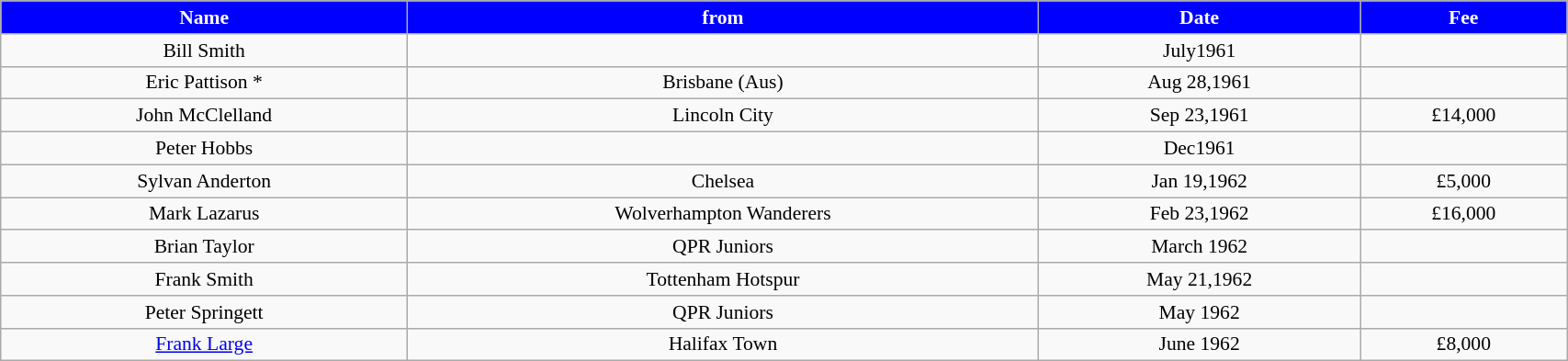<table class="wikitable" style="text-align:center; font-size:90%; width:90%;">
<tr>
<th style="background:#0000FF; color:#FFFFFF; text-align:center;"><strong>Name</strong></th>
<th style="background:#0000FF; color:#FFFFFF; text-align:center;">from</th>
<th style="background:#0000FF; color:#FFFFFF; text-align:center;">Date</th>
<th style="background:#0000FF; color:#FFFFFF; text-align:center;">Fee</th>
</tr>
<tr>
<td>Bill Smith</td>
<td></td>
<td>July1961</td>
<td></td>
</tr>
<tr>
<td>Eric Pattison *</td>
<td>Brisbane (Aus)</td>
<td>Aug 28,1961</td>
<td></td>
</tr>
<tr>
<td>John McClelland</td>
<td>Lincoln City</td>
<td>Sep 23,1961</td>
<td>£14,000</td>
</tr>
<tr>
<td>Peter Hobbs</td>
<td></td>
<td>Dec1961</td>
<td></td>
</tr>
<tr>
<td>Sylvan Anderton</td>
<td>Chelsea</td>
<td>Jan 19,1962</td>
<td>£5,000</td>
</tr>
<tr>
<td>Mark Lazarus</td>
<td>Wolverhampton Wanderers</td>
<td>Feb 23,1962</td>
<td>£16,000</td>
</tr>
<tr>
<td>Brian Taylor</td>
<td>QPR Juniors</td>
<td>March 1962</td>
<td></td>
</tr>
<tr>
<td>Frank Smith</td>
<td>Tottenham Hotspur</td>
<td>May 21,1962</td>
<td></td>
</tr>
<tr>
<td>Peter Springett</td>
<td>QPR Juniors</td>
<td>May 1962</td>
<td></td>
</tr>
<tr>
<td><a href='#'>Frank Large</a></td>
<td>Halifax Town</td>
<td>June 1962</td>
<td>£8,000</td>
</tr>
</table>
